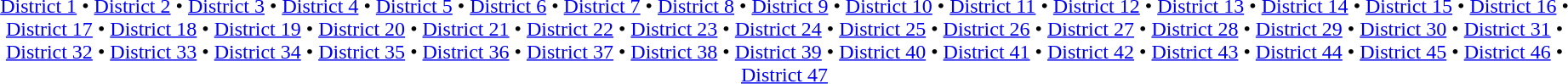<table id=toc class=toc summary=Contents>
<tr>
<td align=center><br><a href='#'>District 1</a> • <a href='#'>District 2</a> • <a href='#'>District 3</a> • <a href='#'>District 4</a> • <a href='#'>District 5</a> • <a href='#'>District 6</a> • <a href='#'>District 7</a> • <a href='#'>District 8</a> • <a href='#'>District 9</a> • <a href='#'>District 10</a> • <a href='#'>District 11</a> •
<a href='#'>District 12</a> • <a href='#'>District 13</a> • <a href='#'>District 14</a> •
<a href='#'>District 15</a> • <a href='#'>District 16</a> • <a href='#'>District 17</a> •
<a href='#'>District 18</a> • <a href='#'>District 19</a> • <a href='#'>District 20</a> • <a href='#'>District 21</a> • <a href='#'>District 22</a> • <a href='#'>District 23</a> • <a href='#'>District 24</a> • <a href='#'>District 25</a> • <a href='#'>District 26</a> • <a href='#'>District 27</a> • <a href='#'>District 28</a> • <a href='#'>District 29</a> • <a href='#'>District 30</a> • <a href='#'>District 31</a> • <a href='#'>District 32</a> • <a href='#'>District 33</a> • <a href='#'>District 34</a> • <a href='#'>District 35</a> • <a href='#'>District 36</a> • <a href='#'>District 37</a> • <a href='#'>District 38</a> • <a href='#'>District 39</a> • <a href='#'>District 40</a> • <a href='#'>District 41</a> • <a href='#'>District 42</a> • <a href='#'>District 43</a> • <a href='#'>District 44</a> • <a href='#'>District 45</a> • <a href='#'>District 46</a> • <a href='#'>District 47</a></td>
</tr>
</table>
